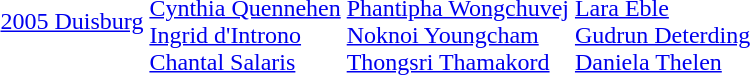<table>
<tr>
<td><a href='#'>2005 Duisburg</a></td>
<td><br><a href='#'>Cynthia Quennehen</a><br><a href='#'>Ingrid d'Introno</a><br><a href='#'>Chantal Salaris</a></td>
<td><br><a href='#'>Phantipha Wongchuvej</a><br><a href='#'>Noknoi Youngcham</a><br><a href='#'>Thongsri Thamakord</a></td>
<td><br><a href='#'>Lara Eble</a><br><a href='#'>Gudrun Deterding</a><br><a href='#'>Daniela Thelen</a></td>
</tr>
</table>
